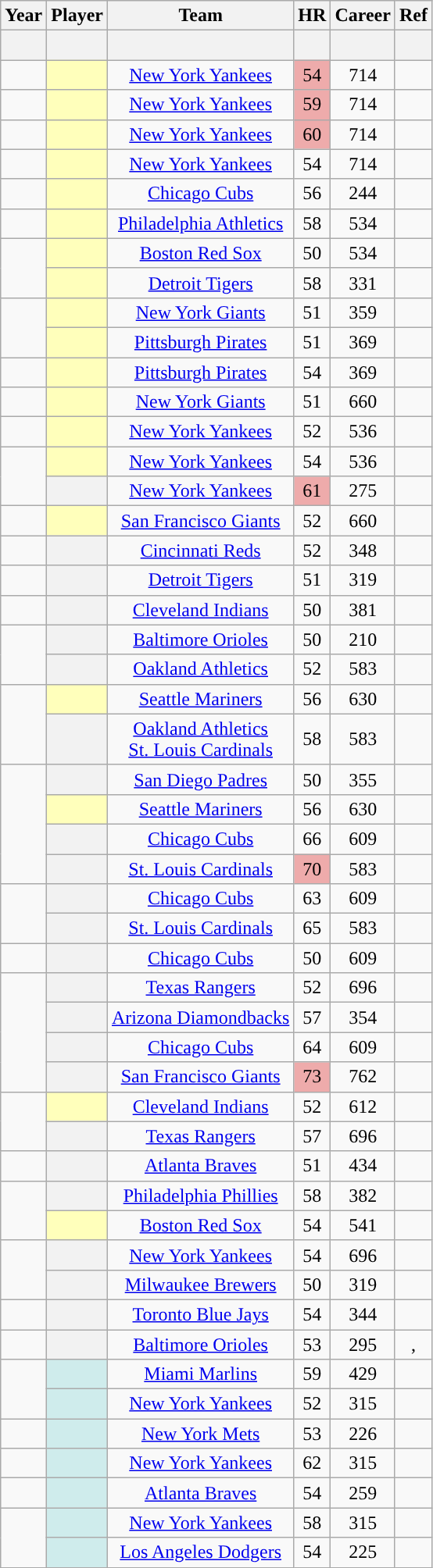<table class="wikitable sortable plainrowheaders" style="text-align:center;">
<tr>
<th scope="col">Year</th>
<th scope="col">Player</th>
<th scope="col">Team</th>
<th scope="col">HR</th>
<th scope="col">Career</th>
<th scope="col" class="unsortable">Ref</th>
</tr>
<tr>
<th></th>
<th></th>
<th></th>
<th></th>
<th></th>
<th> </th>
</tr>
<tr>
<td></td>
<th scope="row" style="text-align:center; background-color: #ffffbb"></th>
<td><a href='#'>New York Yankees</a></td>
<td style="background-color:#eeabab;">54</td>
<td>714</td>
<td></td>
</tr>
<tr>
<td></td>
<th scope="row" style="text-align:center; background-color: #ffffbb"> </th>
<td><a href='#'>New York Yankees</a></td>
<td style="background-color:#eeabab;">59</td>
<td>714</td>
<td></td>
</tr>
<tr>
<td></td>
<th scope="row" style="text-align:center; background-color: #ffffbb"> </th>
<td><a href='#'>New York Yankees</a></td>
<td style="background-color:#eeabab;">60</td>
<td>714</td>
<td></td>
</tr>
<tr>
<td></td>
<th scope="row" style="text-align:center; background-color: #ffffbb"> </th>
<td><a href='#'>New York Yankees</a></td>
<td>54</td>
<td>714</td>
<td></td>
</tr>
<tr>
<td></td>
<th scope="row" style="text-align:center; background-color: #ffffbb"></th>
<td><a href='#'>Chicago Cubs</a></td>
<td>56</td>
<td>244</td>
<td></td>
</tr>
<tr>
<td></td>
<th scope="row" style="text-align:center; background-color: #ffffbb"></th>
<td><a href='#'>Philadelphia Athletics</a></td>
<td>58</td>
<td>534</td>
<td></td>
</tr>
<tr>
<td rowspan=2></td>
<th scope="row" style="text-align:center; background-color: #ffffbb"> </th>
<td><a href='#'>Boston Red Sox</a></td>
<td>50</td>
<td>534</td>
<td></td>
</tr>
<tr>
<th scope="row" style="text-align:center; background-color: #ffffbb"></th>
<td><a href='#'>Detroit Tigers</a></td>
<td>58</td>
<td>331</td>
<td></td>
</tr>
<tr>
<td rowspan=2></td>
<th scope="row" style="text-align:center; background-color: #ffffbb"></th>
<td><a href='#'>New York Giants</a></td>
<td>51</td>
<td>359</td>
<td></td>
</tr>
<tr>
<th scope="row" style="text-align:center; background-color: #ffffbb"></th>
<td><a href='#'>Pittsburgh Pirates</a></td>
<td>51</td>
<td>369</td>
<td></td>
</tr>
<tr>
<td></td>
<th scope="row" style="text-align:center; background-color: #ffffbb"> </th>
<td><a href='#'>Pittsburgh Pirates</a></td>
<td>54</td>
<td>369</td>
<td></td>
</tr>
<tr>
<td></td>
<th scope="row" style="text-align:center; background-color: #ffffbb"></th>
<td><a href='#'>New York Giants</a></td>
<td>51</td>
<td>660</td>
<td></td>
</tr>
<tr>
<td></td>
<th scope="row" style="text-align:center; background-color: #ffffbb"></th>
<td><a href='#'>New York Yankees</a></td>
<td>52</td>
<td>536</td>
<td></td>
</tr>
<tr>
<td rowspan=2></td>
<th scope="row" style="text-align:center; background-color: #ffffbb"> </th>
<td><a href='#'>New York Yankees</a></td>
<td>54</td>
<td>536</td>
<td></td>
</tr>
<tr>
<th scope="row" style="text-align:center"></th>
<td><a href='#'>New York Yankees</a></td>
<td style="background-color:#eeabab;">61</td>
<td>275</td>
<td></td>
</tr>
<tr>
<td></td>
<th scope="row" style="text-align:center; background-color: #ffffbb"> </th>
<td><a href='#'>San Francisco Giants</a></td>
<td>52</td>
<td>660</td>
<td></td>
</tr>
<tr>
<td></td>
<th scope="row" style="text-align:center"></th>
<td><a href='#'>Cincinnati Reds</a></td>
<td>52</td>
<td>348</td>
<td></td>
</tr>
<tr>
<td></td>
<th scope="row" style="text-align:center"></th>
<td><a href='#'>Detroit Tigers</a></td>
<td>51</td>
<td>319</td>
<td></td>
</tr>
<tr>
<td></td>
<th scope="row" style="text-align:center"></th>
<td><a href='#'>Cleveland Indians</a></td>
<td>50</td>
<td>381</td>
<td></td>
</tr>
<tr>
<td rowspan=2></td>
<th scope="row" style="text-align:center"></th>
<td><a href='#'>Baltimore Orioles</a></td>
<td>50</td>
<td>210</td>
<td></td>
</tr>
<tr>
<th scope="row" style="text-align:center"></th>
<td><a href='#'>Oakland Athletics</a></td>
<td>52</td>
<td>583</td>
<td></td>
</tr>
<tr>
<td rowspan=2></td>
<th scope="row" style="text-align:center; background-color: #ffffbb"></th>
<td><a href='#'>Seattle Mariners</a></td>
<td>56</td>
<td>630</td>
<td></td>
</tr>
<tr>
<th scope="row" style="text-align:center"> </th>
<td><a href='#'>Oakland Athletics</a><br><a href='#'>St. Louis Cardinals</a></td>
<td>58</td>
<td>583</td>
<td></td>
</tr>
<tr>
<td rowspan=4></td>
<th scope="row" style="text-align:center"></th>
<td><a href='#'>San Diego Padres</a></td>
<td>50</td>
<td>355</td>
<td></td>
</tr>
<tr>
<th scope="row" style="text-align:center; background-color: #ffffbb"> </th>
<td><a href='#'>Seattle Mariners</a></td>
<td>56</td>
<td>630</td>
<td></td>
</tr>
<tr>
<th scope="row" style="text-align:center"></th>
<td><a href='#'>Chicago Cubs</a></td>
<td>66</td>
<td>609</td>
<td></td>
</tr>
<tr>
<th scope="row" style="text-align:center"> </th>
<td><a href='#'>St. Louis Cardinals</a></td>
<td style="background-color:#eeabab;">70</td>
<td>583</td>
<td></td>
</tr>
<tr>
<td rowspan=2></td>
<th scope="row" style="text-align:center"> </th>
<td><a href='#'>Chicago Cubs</a></td>
<td>63</td>
<td>609</td>
<td></td>
</tr>
<tr>
<th scope="row" style="text-align:center"> </th>
<td><a href='#'>St. Louis Cardinals</a></td>
<td>65</td>
<td>583</td>
<td></td>
</tr>
<tr>
<td></td>
<th scope="row" style="text-align:center"> </th>
<td><a href='#'>Chicago Cubs</a></td>
<td>50</td>
<td>609</td>
<td></td>
</tr>
<tr>
<td rowspan=4></td>
<th scope="row" style="text-align:center"></th>
<td><a href='#'>Texas Rangers</a></td>
<td>52</td>
<td>696</td>
<td></td>
</tr>
<tr>
<th scope="row" style="text-align:center"></th>
<td><a href='#'>Arizona Diamondbacks</a></td>
<td>57</td>
<td>354</td>
<td></td>
</tr>
<tr>
<th scope="row" style="text-align:center"> </th>
<td><a href='#'>Chicago Cubs</a></td>
<td>64</td>
<td>609</td>
<td></td>
</tr>
<tr>
<th scope="row" style="text-align:center"></th>
<td><a href='#'>San Francisco Giants</a></td>
<td style="background-color:#eeabab;">73</td>
<td>762</td>
<td></td>
</tr>
<tr>
<td rowspan=2></td>
<th scope="row" style="text-align:center; background-color: #ffffbb"></th>
<td><a href='#'>Cleveland Indians</a></td>
<td>52</td>
<td>612</td>
<td></td>
</tr>
<tr>
<th scope="row" style="text-align:center"> </th>
<td><a href='#'>Texas Rangers</a></td>
<td>57</td>
<td>696</td>
<td></td>
</tr>
<tr>
<td></td>
<th scope="row" style="text-align:center;"></th>
<td><a href='#'>Atlanta Braves</a></td>
<td>51</td>
<td>434</td>
<td></td>
</tr>
<tr>
<td rowspan=2></td>
<th scope="row" style="text-align:center;"></th>
<td><a href='#'>Philadelphia Phillies</a></td>
<td>58</td>
<td>382</td>
<td></td>
</tr>
<tr>
<th scope="row" style="text-align:center; background-color: #ffffbb"></th>
<td><a href='#'>Boston Red Sox</a></td>
<td>54</td>
<td>541</td>
<td></td>
</tr>
<tr>
<td rowspan=2></td>
<th scope="row" style="text-align:center"> </th>
<td><a href='#'>New York Yankees</a></td>
<td>54</td>
<td>696</td>
<td></td>
</tr>
<tr>
<th scope="row" style="text-align:center"></th>
<td><a href='#'>Milwaukee Brewers</a></td>
<td>50</td>
<td>319</td>
<td></td>
</tr>
<tr>
<td></td>
<th scope="row" style="text-align:center;"></th>
<td><a href='#'>Toronto Blue Jays</a></td>
<td>54</td>
<td>344</td>
<td></td>
</tr>
<tr>
<td></td>
<th scope="row" style="text-align:center;"></th>
<td><a href='#'>Baltimore Orioles</a></td>
<td>53</td>
<td>295</td>
<td>&comma; </td>
</tr>
<tr>
<td rowspan=2></td>
<th scope="row" style="text-align:center; background:#cfecec;"></th>
<td><a href='#'>Miami Marlins</a></td>
<td>59</td>
<td>429</td>
<td></td>
</tr>
<tr>
<th scope="row" style="text-align:center; background:#cfecec;"></th>
<td><a href='#'>New York Yankees</a></td>
<td>52</td>
<td>315</td>
<td></td>
</tr>
<tr>
<td></td>
<th scope="row" style="text-align:center; background:#cfecec;"></th>
<td><a href='#'>New York Mets</a></td>
<td>53</td>
<td>226</td>
<td></td>
</tr>
<tr>
<td></td>
<th scope="row" style="text-align:center; background:#cfecec;"> </th>
<td><a href='#'>New York Yankees</a></td>
<td>62</td>
<td>315</td>
<td></td>
</tr>
<tr>
<td></td>
<th scope="row" style="text-align:center; background:#cfecec;"></th>
<td><a href='#'>Atlanta Braves</a></td>
<td>54</td>
<td>259</td>
<td></td>
</tr>
<tr>
<td rowspan=2></td>
<th scope="row" style="text-align:center; background:#cfecec;"> </th>
<td><a href='#'>New York Yankees</a></td>
<td>58</td>
<td>315</td>
<td></td>
</tr>
<tr>
<th scope="row" style="text-align:center; background:#cfecec;"></th>
<td><a href='#'>Los Angeles Dodgers</a></td>
<td>54</td>
<td>225</td>
<td></td>
</tr>
</table>
